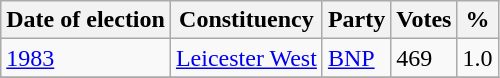<table class="wikitable">
<tr>
<th>Date of election</th>
<th>Constituency</th>
<th>Party</th>
<th>Votes</th>
<th>%</th>
</tr>
<tr>
<td><a href='#'>1983</a></td>
<td><a href='#'>Leicester West</a></td>
<td><a href='#'>BNP</a></td>
<td>469</td>
<td>1.0</td>
</tr>
<tr>
</tr>
</table>
